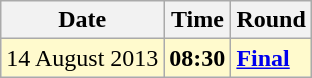<table class="wikitable">
<tr>
<th>Date</th>
<th>Time</th>
<th>Round</th>
</tr>
<tr style=background:lemonchiffon>
<td>14 August 2013</td>
<td><strong>08:30</strong></td>
<td><strong><a href='#'>Final</a></strong></td>
</tr>
</table>
